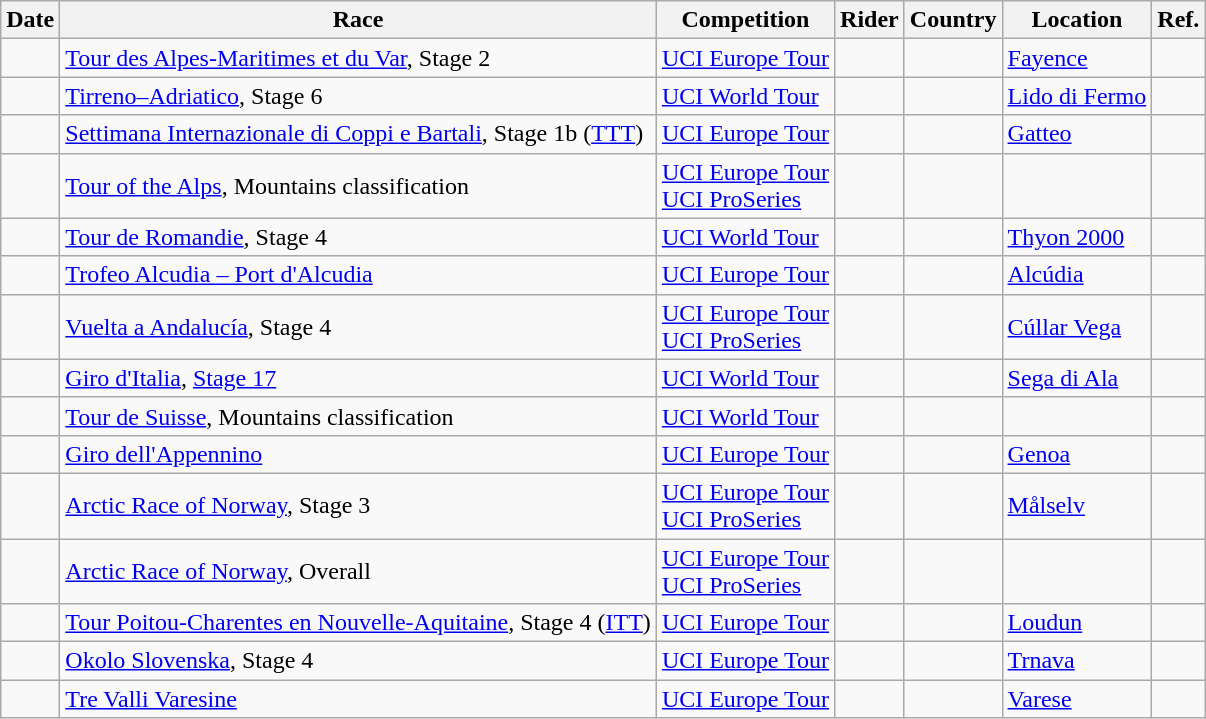<table class="wikitable sortable">
<tr>
<th>Date</th>
<th>Race</th>
<th>Competition</th>
<th>Rider</th>
<th>Country</th>
<th>Location</th>
<th class="unsortable">Ref.</th>
</tr>
<tr>
<td></td>
<td><a href='#'>Tour des Alpes-Maritimes et du Var</a>, Stage 2</td>
<td><a href='#'>UCI Europe Tour</a></td>
<td></td>
<td></td>
<td><a href='#'>Fayence</a></td>
<td align="center"></td>
</tr>
<tr>
<td></td>
<td><a href='#'>Tirreno–Adriatico</a>, Stage 6</td>
<td><a href='#'>UCI World Tour</a></td>
<td></td>
<td></td>
<td><a href='#'>Lido di Fermo</a></td>
<td align="center"></td>
</tr>
<tr>
<td></td>
<td><a href='#'>Settimana Internazionale di Coppi e Bartali</a>, Stage 1b (<a href='#'>TTT</a>)</td>
<td><a href='#'>UCI Europe Tour</a></td>
<td align="center"></td>
<td></td>
<td><a href='#'>Gatteo</a></td>
<td align="center"></td>
</tr>
<tr>
<td></td>
<td><a href='#'>Tour of the Alps</a>, Mountains classification</td>
<td><a href='#'>UCI Europe Tour</a> <br> <a href='#'>UCI ProSeries</a></td>
<td></td>
<td></td>
<td></td>
<td align="center"></td>
</tr>
<tr>
<td></td>
<td><a href='#'>Tour de Romandie</a>, Stage 4</td>
<td><a href='#'>UCI World Tour</a></td>
<td></td>
<td></td>
<td><a href='#'>Thyon 2000</a></td>
<td align="center"></td>
</tr>
<tr>
<td></td>
<td><a href='#'>Trofeo Alcudia – Port d'Alcudia</a></td>
<td><a href='#'>UCI Europe Tour</a></td>
<td></td>
<td></td>
<td><a href='#'>Alcúdia</a></td>
<td align="center"></td>
</tr>
<tr>
<td></td>
<td><a href='#'>Vuelta a Andalucía</a>, Stage 4</td>
<td><a href='#'>UCI Europe Tour</a> <br> <a href='#'>UCI ProSeries</a></td>
<td></td>
<td></td>
<td><a href='#'>Cúllar Vega</a></td>
<td align="center"></td>
</tr>
<tr>
<td></td>
<td><a href='#'>Giro d'Italia</a>, <a href='#'>Stage 17</a></td>
<td><a href='#'>UCI World Tour</a></td>
<td></td>
<td></td>
<td><a href='#'>Sega di Ala</a></td>
<td align="center"></td>
</tr>
<tr>
<td></td>
<td><a href='#'>Tour de Suisse</a>, Mountains classification</td>
<td><a href='#'>UCI World Tour</a></td>
<td></td>
<td></td>
<td></td>
<td align="center"></td>
</tr>
<tr>
<td></td>
<td><a href='#'>Giro dell'Appennino</a></td>
<td><a href='#'>UCI Europe Tour</a></td>
<td></td>
<td></td>
<td><a href='#'>Genoa</a></td>
<td align="center"></td>
</tr>
<tr>
<td></td>
<td><a href='#'>Arctic Race of Norway</a>, Stage 3</td>
<td><a href='#'>UCI Europe Tour</a> <br> <a href='#'>UCI ProSeries</a></td>
<td></td>
<td></td>
<td><a href='#'>Målselv</a></td>
<td align="center"></td>
</tr>
<tr>
<td></td>
<td><a href='#'>Arctic Race of Norway</a>, Overall</td>
<td><a href='#'>UCI Europe Tour</a> <br> <a href='#'>UCI ProSeries</a></td>
<td></td>
<td></td>
<td></td>
<td align="center"></td>
</tr>
<tr>
<td></td>
<td><a href='#'>Tour Poitou-Charentes en Nouvelle-Aquitaine</a>, Stage 4 (<a href='#'>ITT</a>)</td>
<td><a href='#'>UCI Europe Tour</a></td>
<td></td>
<td></td>
<td><a href='#'>Loudun</a></td>
<td align="center"></td>
</tr>
<tr>
<td></td>
<td><a href='#'>Okolo Slovenska</a>, Stage 4</td>
<td><a href='#'>UCI Europe Tour</a></td>
<td></td>
<td></td>
<td><a href='#'>Trnava</a></td>
<td align="center"></td>
</tr>
<tr>
<td></td>
<td><a href='#'>Tre Valli Varesine</a></td>
<td><a href='#'>UCI Europe Tour</a></td>
<td></td>
<td></td>
<td><a href='#'>Varese</a></td>
<td align="center"></td>
</tr>
</table>
